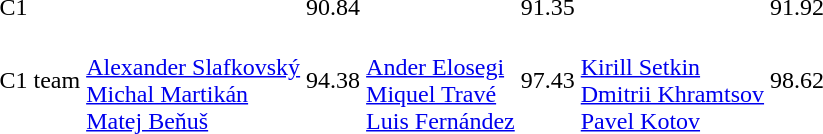<table>
<tr>
<td>C1</td>
<td></td>
<td>90.84</td>
<td></td>
<td>91.35</td>
<td></td>
<td>91.92</td>
</tr>
<tr>
<td>C1 team</td>
<td><br><a href='#'>Alexander Slafkovský</a><br><a href='#'>Michal Martikán</a><br><a href='#'>Matej Beňuš</a></td>
<td>94.38</td>
<td><br><a href='#'>Ander Elosegi</a><br><a href='#'>Miquel Travé</a><br><a href='#'>Luis Fernández</a></td>
<td>97.43</td>
<td><br><a href='#'>Kirill Setkin</a><br><a href='#'>Dmitrii Khramtsov</a><br><a href='#'>Pavel Kotov</a></td>
<td>98.62</td>
</tr>
</table>
